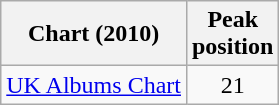<table class="wikitable sortable">
<tr>
<th align="left">Chart (2010)</th>
<th style="text-align:center;">Peak<br>position</th>
</tr>
<tr>
<td align="left"><a href='#'>UK Albums Chart</a></td>
<td style="text-align:center;">21</td>
</tr>
</table>
